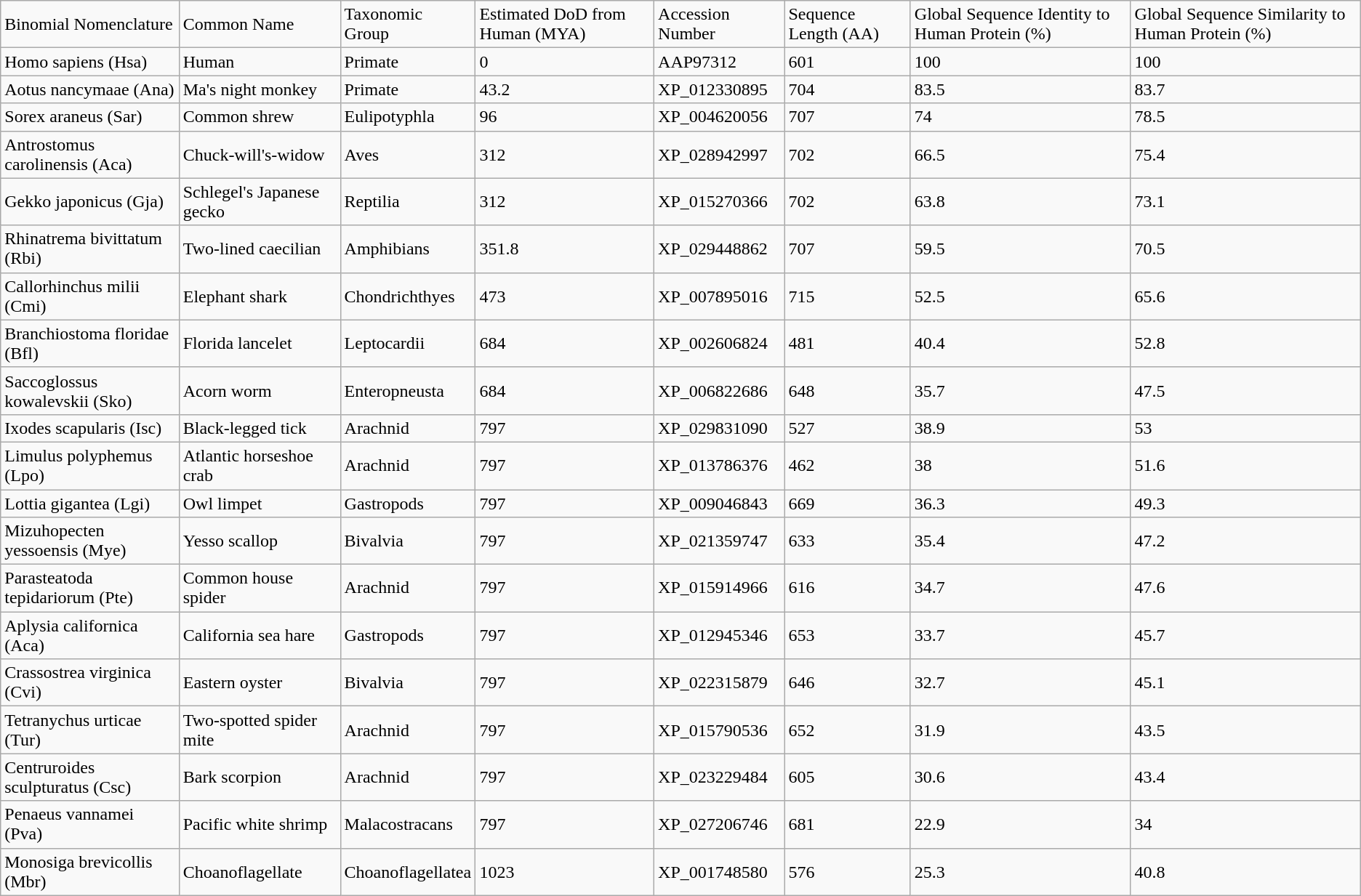<table class="wikitable">
<tr>
<td>Binomial  Nomenclature</td>
<td>Common Name</td>
<td>Taxonomic Group</td>
<td>Estimated DoD from Human (MYA)</td>
<td>Accession Number</td>
<td>Sequence Length (AA)</td>
<td>Global Sequence Identity to  Human Protein (%)</td>
<td>Global Sequence Similarity to  Human Protein (%)</td>
</tr>
<tr>
<td>Homo sapiens (Hsa)</td>
<td>Human</td>
<td>Primate</td>
<td>0</td>
<td>AAP97312</td>
<td>601</td>
<td>100</td>
<td>100</td>
</tr>
<tr>
<td>Aotus nancymaae (Ana)</td>
<td>Ma's night monkey</td>
<td>Primate</td>
<td>43.2</td>
<td>XP_012330895</td>
<td>704</td>
<td>83.5</td>
<td>83.7</td>
</tr>
<tr>
<td>Sorex araneus (Sar)</td>
<td>Common shrew</td>
<td>Eulipotyphla</td>
<td>96</td>
<td>XP_004620056</td>
<td>707</td>
<td>74</td>
<td>78.5</td>
</tr>
<tr>
<td>Antrostomus carolinensis (Aca)</td>
<td>Chuck-will's-widow</td>
<td>Aves</td>
<td>312</td>
<td>XP_028942997</td>
<td>702</td>
<td>66.5</td>
<td>75.4</td>
</tr>
<tr>
<td>Gekko japonicus (Gja)</td>
<td>Schlegel's Japanese gecko</td>
<td>Reptilia</td>
<td>312</td>
<td>XP_015270366</td>
<td>702</td>
<td>63.8</td>
<td>73.1</td>
</tr>
<tr>
<td>Rhinatrema bivittatum (Rbi)</td>
<td>Two-lined caecilian</td>
<td>Amphibians</td>
<td>351.8</td>
<td>XP_029448862</td>
<td>707</td>
<td>59.5</td>
<td>70.5</td>
</tr>
<tr>
<td>Callorhinchus milii (Cmi)</td>
<td>Elephant shark</td>
<td>Chondrichthyes</td>
<td>473</td>
<td>XP_007895016</td>
<td>715</td>
<td>52.5</td>
<td>65.6</td>
</tr>
<tr>
<td>Branchiostoma floridae (Bfl)</td>
<td>Florida lancelet</td>
<td>Leptocardii</td>
<td>684</td>
<td>XP_002606824</td>
<td>481</td>
<td>40.4</td>
<td>52.8</td>
</tr>
<tr>
<td>Saccoglossus kowalevskii (Sko)</td>
<td>Acorn worm</td>
<td>Enteropneusta</td>
<td>684</td>
<td>XP_006822686</td>
<td>648</td>
<td>35.7</td>
<td>47.5</td>
</tr>
<tr>
<td>Ixodes scapularis (Isc)</td>
<td>Black-legged tick</td>
<td>Arachnid</td>
<td>797</td>
<td>XP_029831090</td>
<td>527</td>
<td>38.9</td>
<td>53</td>
</tr>
<tr>
<td>Limulus polyphemus (Lpo)</td>
<td>Atlantic horseshoe crab</td>
<td>Arachnid</td>
<td>797</td>
<td>XP_013786376</td>
<td>462</td>
<td>38</td>
<td>51.6</td>
</tr>
<tr>
<td>Lottia gigantea (Lgi)</td>
<td>Owl limpet  </td>
<td>Gastropods</td>
<td>797</td>
<td>XP_009046843</td>
<td>669</td>
<td>36.3</td>
<td>49.3</td>
</tr>
<tr>
<td>Mizuhopecten yessoensis (Mye)</td>
<td>Yesso scallop</td>
<td>Bivalvia</td>
<td>797</td>
<td>XP_021359747</td>
<td>633</td>
<td>35.4</td>
<td>47.2</td>
</tr>
<tr>
<td>Parasteatoda tepidariorum  (Pte)</td>
<td>Common house spider</td>
<td>Arachnid</td>
<td>797</td>
<td>XP_015914966</td>
<td>616</td>
<td>34.7</td>
<td>47.6</td>
</tr>
<tr>
<td>Aplysia californica (Aca)</td>
<td>California sea hare</td>
<td>Gastropods</td>
<td>797</td>
<td>XP_012945346</td>
<td>653</td>
<td>33.7</td>
<td>45.7</td>
</tr>
<tr>
<td>Crassostrea virginica (Cvi)</td>
<td>Eastern oyster</td>
<td>Bivalvia</td>
<td>797</td>
<td>XP_022315879</td>
<td>646</td>
<td>32.7</td>
<td>45.1</td>
</tr>
<tr>
<td>Tetranychus urticae (Tur)</td>
<td>Two-spotted spider mite</td>
<td>Arachnid</td>
<td>797</td>
<td>XP_015790536</td>
<td>652</td>
<td>31.9</td>
<td>43.5</td>
</tr>
<tr>
<td>Centruroides sculpturatus  (Csc)</td>
<td>Bark scorpion</td>
<td>Arachnid</td>
<td>797</td>
<td>XP_023229484</td>
<td>605</td>
<td>30.6</td>
<td>43.4</td>
</tr>
<tr>
<td>Penaeus vannamei (Pva)</td>
<td>Pacific white shrimp</td>
<td>Malacostracans</td>
<td>797</td>
<td>XP_027206746</td>
<td>681</td>
<td>22.9</td>
<td>34</td>
</tr>
<tr>
<td>Monosiga brevicollis (Mbr)</td>
<td>Choanoflagellate</td>
<td>Choanoflagellatea</td>
<td>1023</td>
<td>XP_001748580</td>
<td>576</td>
<td>25.3</td>
<td>40.8</td>
</tr>
</table>
